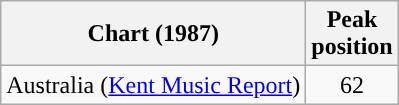<table class="wikitable">
<tr>
<th scope="col">Chart (1987)</th>
<th>Peak<br>position</th>
</tr>
<tr>
<td>Australia (<a href='#'>Kent Music Report</a>)</td>
<td style="text-align:center;">62</td>
</tr>
</table>
